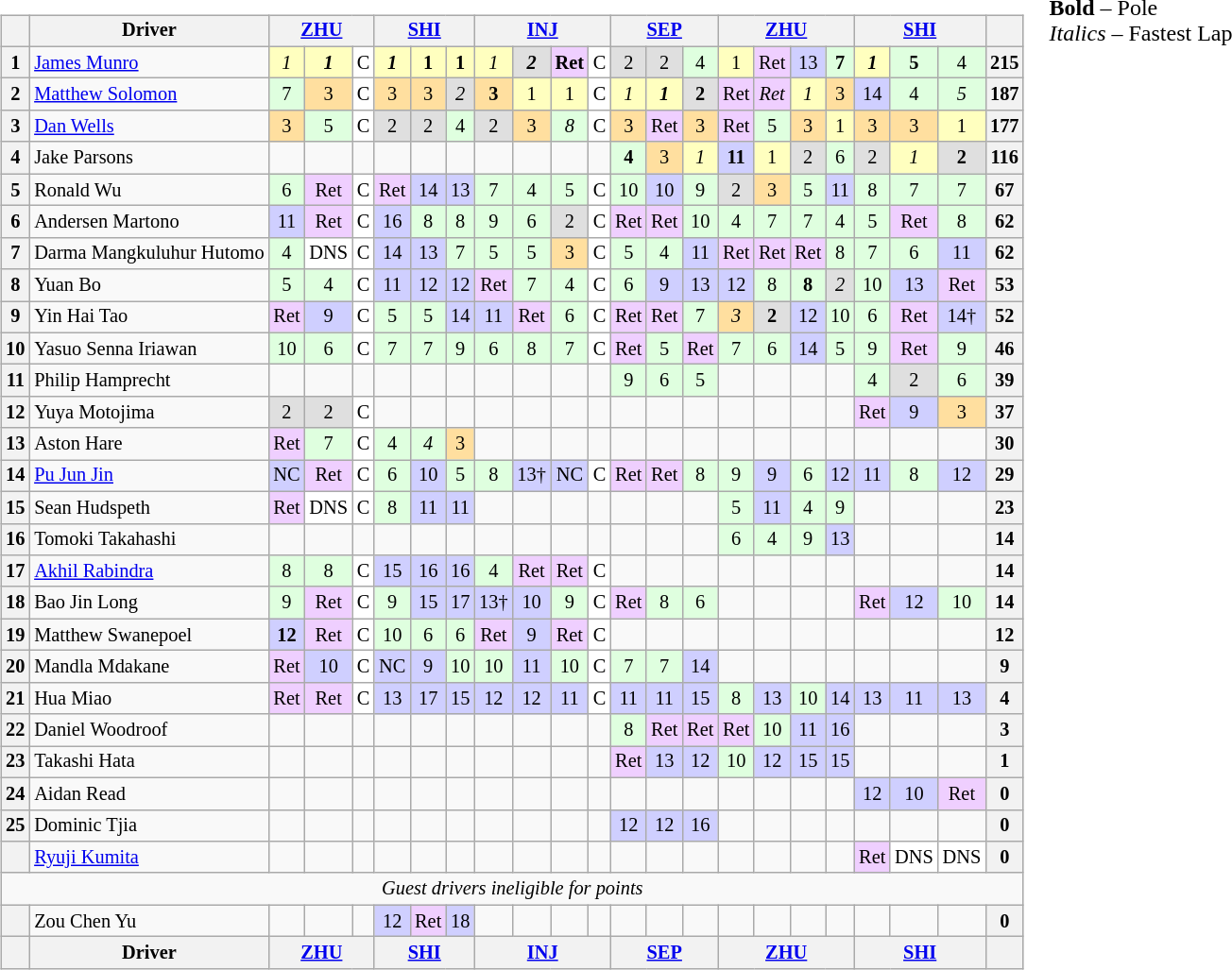<table>
<tr>
<td><br><table class="wikitable" style="font-size: 85%; text-align:center">
<tr valign="top">
<th valign="middle"></th>
<th valign="middle">Driver</th>
<th colspan=3><a href='#'>ZHU</a><br></th>
<th colspan=3><a href='#'>SHI</a><br></th>
<th colspan=4><a href='#'>INJ</a><br></th>
<th colspan=3><a href='#'>SEP</a><br></th>
<th colspan=4><a href='#'>ZHU</a><br></th>
<th colspan=3><a href='#'>SHI</a><br></th>
<th valign="middle"></th>
</tr>
<tr>
<th>1</th>
<td align=left> <a href='#'>James Munro</a></td>
<td style="background:#FFFFBF;"><em>1</em></td>
<td style="background:#FFFFBF;"><strong><em>1</em></strong></td>
<td style="background:#FFFFFF;">C</td>
<td style="background:#FFFFBF;"><strong><em>1</em></strong></td>
<td style="background:#FFFFBF;"><strong>1</strong></td>
<td style="background:#FFFFBF;"><strong>1</strong></td>
<td style="background:#FFFFBF;"><em>1</em></td>
<td style="background:#DFDFDF;"><strong><em>2</em></strong></td>
<td style="background:#EFCFFF;"><strong>Ret</strong></td>
<td style="background:#FFFFFF;">C</td>
<td style="background:#DFDFDF;">2</td>
<td style="background:#DFDFDF;">2</td>
<td style="background:#DFFFDF;">4</td>
<td style="background:#FFFFBF;">1</td>
<td style="background:#EFCFFF;">Ret</td>
<td style="background:#CFCFFF;">13</td>
<td style="background:#DFFFDF;"><strong>7</strong></td>
<td style="background:#FFFFBF;"><strong><em>1</em></strong></td>
<td style="background:#DFFFDF;"><strong>5</strong></td>
<td style="background:#DFFFDF;">4</td>
<th>215</th>
</tr>
<tr>
<th>2</th>
<td align=left> <a href='#'>Matthew Solomon</a></td>
<td style="background:#DFFFDF;">7</td>
<td style="background:#FFDF9F;">3</td>
<td style="background:#FFFFFF;">C</td>
<td style="background:#FFDF9F;">3</td>
<td style="background:#FFDF9F;">3</td>
<td style="background:#DFDFDF;"><em>2</em></td>
<td style="background:#FFDF9F;"><strong>3</strong></td>
<td style="background:#FFFFBF;">1</td>
<td style="background:#FFFFBF;">1</td>
<td style="background:#FFFFFF;">C</td>
<td style="background:#FFFFBF;"><em>1</em></td>
<td style="background:#FFFFBF;"><strong><em>1</em></strong></td>
<td style="background:#DFDFDF;"><strong>2</strong></td>
<td style="background:#EFCFFF;">Ret</td>
<td style="background:#EFCFFF;"><em>Ret</em></td>
<td style="background:#FFFFBF;"><em>1</em></td>
<td style="background:#FFDF9F;">3</td>
<td style="background:#CFCFFF;">14</td>
<td style="background:#DFFFDF;">4</td>
<td style="background:#DFFFDF;"><em>5</em></td>
<th>187</th>
</tr>
<tr>
<th>3</th>
<td align=left> <a href='#'>Dan Wells</a></td>
<td style="background:#FFDF9F;">3</td>
<td style="background:#DFFFDF;">5</td>
<td style="background:#FFFFFF;">C</td>
<td style="background:#DFDFDF;">2</td>
<td style="background:#DFDFDF;">2</td>
<td style="background:#DFFFDF;">4</td>
<td style="background:#DFDFDF;">2</td>
<td style="background:#FFDF9F;">3</td>
<td style="background:#DFFFDF;"><em>8</em></td>
<td style="background:#FFFFFF;">C</td>
<td style="background:#FFDF9F;">3</td>
<td style="background:#EFCFFF;">Ret</td>
<td style="background:#FFDF9F;">3</td>
<td style="background:#EFCFFF;">Ret</td>
<td style="background:#DFFFDF;">5</td>
<td style="background:#FFDF9F;">3</td>
<td style="background:#FFFFBF;">1</td>
<td style="background:#FFDF9F;">3</td>
<td style="background:#FFDF9F;">3</td>
<td style="background:#FFFFBF;">1</td>
<th>177</th>
</tr>
<tr>
<th>4</th>
<td align=left> Jake Parsons</td>
<td></td>
<td></td>
<td></td>
<td></td>
<td></td>
<td></td>
<td></td>
<td></td>
<td></td>
<td></td>
<td style="background:#DFFFDF;"><strong>4</strong></td>
<td style="background:#FFDF9F;">3</td>
<td style="background:#FFFFBF;"><em>1</em></td>
<td style="background:#CFCFFF;"><strong>11</strong></td>
<td style="background:#FFFFBF;">1</td>
<td style="background:#DFDFDF;">2</td>
<td style="background:#DFFFDF;">6</td>
<td style="background:#DFDFDF;">2</td>
<td style="background:#FFFFBF;"><em>1</em></td>
<td style="background:#DFDFDF;"><strong>2</strong></td>
<th>116</th>
</tr>
<tr>
<th>5</th>
<td align=left> Ronald Wu</td>
<td style="background:#DFFFDF;">6</td>
<td style="background:#EFCFFF;">Ret</td>
<td style="background:#FFFFFF;">C</td>
<td style="background:#EFCFFF;">Ret</td>
<td style="background:#CFCFFF;">14</td>
<td style="background:#CFCFFF;">13</td>
<td style="background:#DFFFDF;">7</td>
<td style="background:#DFFFDF;">4</td>
<td style="background:#DFFFDF;">5</td>
<td style="background:#FFFFFF;">C</td>
<td style="background:#DFFFDF;">10</td>
<td style="background:#CFCFFF;">10</td>
<td style="background:#DFFFDF;">9</td>
<td style="background:#DFDFDF;">2</td>
<td style="background:#FFDF9F;">3</td>
<td style="background:#DFFFDF;">5</td>
<td style="background:#CFCFFF;">11</td>
<td style="background:#DFFFDF;">8</td>
<td style="background:#DFFFDF;">7</td>
<td style="background:#DFFFDF;">7</td>
<th>67</th>
</tr>
<tr>
<th>6</th>
<td align=left> Andersen Martono</td>
<td style="background:#CFCFFF;">11</td>
<td style="background:#EFCFFF;">Ret</td>
<td style="background:#FFFFFF;">C</td>
<td style="background:#CFCFFF;">16</td>
<td style="background:#DFFFDF;">8</td>
<td style="background:#DFFFDF;">8</td>
<td style="background:#DFFFDF;">9</td>
<td style="background:#DFFFDF;">6</td>
<td style="background:#DFDFDF;">2</td>
<td style="background:#FFFFFF;">C</td>
<td style="background:#EFCFFF;">Ret</td>
<td style="background:#EFCFFF;">Ret</td>
<td style="background:#DFFFDF;">10</td>
<td style="background:#DFFFDF;">4</td>
<td style="background:#DFFFDF;">7</td>
<td style="background:#DFFFDF;">7</td>
<td style="background:#DFFFDF;">4</td>
<td style="background:#DFFFDF;">5</td>
<td style="background:#EFCFFF;">Ret</td>
<td style="background:#DFFFDF;">8</td>
<th>62</th>
</tr>
<tr>
<th>7</th>
<td align=left nowrap> Darma Mangkuluhur Hutomo</td>
<td style="background:#DFFFDF;">4</td>
<td style="background:#FFFFFF;">DNS</td>
<td style="background:#FFFFFF;">C</td>
<td style="background:#CFCFFF;">14</td>
<td style="background:#CFCFFF;">13</td>
<td style="background:#DFFFDF;">7</td>
<td style="background:#DFFFDF;">5</td>
<td style="background:#DFFFDF;">5</td>
<td style="background:#FFDF9F;">3</td>
<td style="background:#FFFFFF;">C</td>
<td style="background:#DFFFDF;">5</td>
<td style="background:#DFFFDF;">4</td>
<td style="background:#CFCFFF;">11</td>
<td style="background:#EFCFFF;">Ret</td>
<td style="background:#EFCFFF;">Ret</td>
<td style="background:#EFCFFF;">Ret</td>
<td style="background:#DFFFDF;">8</td>
<td style="background:#DFFFDF;">7</td>
<td style="background:#DFFFDF;">6</td>
<td style="background:#CFCFFF;">11</td>
<th>62</th>
</tr>
<tr>
<th>8</th>
<td align=left> Yuan Bo</td>
<td style="background:#DFFFDF;">5</td>
<td style="background:#DFFFDF;">4</td>
<td style="background:#FFFFFF;">C</td>
<td style="background:#CFCFFF;">11</td>
<td style="background:#CFCFFF;">12</td>
<td style="background:#CFCFFF;">12</td>
<td style="background:#EFCFFF;">Ret</td>
<td style="background:#DFFFDF;">7</td>
<td style="background:#DFFFDF;">4</td>
<td style="background:#FFFFFF;">C</td>
<td style="background:#DFFFDF;">6</td>
<td style="background:#CFCFFF;">9</td>
<td style="background:#CFCFFF;">13</td>
<td style="background:#CFCFFF;">12</td>
<td style="background:#DFFFDF;">8</td>
<td style="background:#DFFFDF;"><strong>8</strong></td>
<td style="background:#DFDFDF;"><em>2</em></td>
<td style="background:#DFFFDF;">10</td>
<td style="background:#CFCFFF;">13</td>
<td style="background:#EFCFFF;">Ret</td>
<th>53</th>
</tr>
<tr>
<th>9</th>
<td align=left> Yin Hai Tao</td>
<td style="background:#EFCFFF;">Ret</td>
<td style="background:#CFCFFF;">9</td>
<td style="background:#FFFFFF;">C</td>
<td style="background:#DFFFDF;">5</td>
<td style="background:#DFFFDF;">5</td>
<td style="background:#CFCFFF;">14</td>
<td style="background:#CFCFFF;">11</td>
<td style="background:#EFCFFF;">Ret</td>
<td style="background:#DFFFDF;">6</td>
<td style="background:#FFFFFF;">C</td>
<td style="background:#EFCFFF;">Ret</td>
<td style="background:#EFCFFF;">Ret</td>
<td style="background:#DFFFDF;">7</td>
<td style="background:#FFDF9F;"><em>3</em></td>
<td style="background:#DFDFDF;"><strong>2</strong></td>
<td style="background:#CFCFFF;">12</td>
<td style="background:#DFFFDF;">10</td>
<td style="background:#DFFFDF;">6</td>
<td style="background:#EFCFFF;">Ret</td>
<td style="background:#CFCFFF;">14†</td>
<th>52</th>
</tr>
<tr>
<th>10</th>
<td align=left> Yasuo Senna Iriawan</td>
<td style="background:#DFFFDF;">10</td>
<td style="background:#DFFFDF;">6</td>
<td style="background:#FFFFFF;">C</td>
<td style="background:#DFFFDF;">7</td>
<td style="background:#DFFFDF;">7</td>
<td style="background:#DFFFDF;">9</td>
<td style="background:#DFFFDF;">6</td>
<td style="background:#DFFFDF;">8</td>
<td style="background:#DFFFDF;">7</td>
<td style="background:#FFFFFF;">C</td>
<td style="background:#EFCFFF;">Ret</td>
<td style="background:#DFFFDF;">5</td>
<td style="background:#EFCFFF;">Ret</td>
<td style="background:#DFFFDF;">7</td>
<td style="background:#DFFFDF;">6</td>
<td style="background:#CFCFFF;">14</td>
<td style="background:#DFFFDF;">5</td>
<td style="background:#DFFFDF;">9</td>
<td style="background:#EFCFFF;">Ret</td>
<td style="background:#DFFFDF;">9</td>
<th>46</th>
</tr>
<tr>
<th>11</th>
<td align=left> Philip Hamprecht</td>
<td></td>
<td></td>
<td></td>
<td></td>
<td></td>
<td></td>
<td></td>
<td></td>
<td></td>
<td></td>
<td style="background:#DFFFDF;">9</td>
<td style="background:#DFFFDF;">6</td>
<td style="background:#DFFFDF;">5</td>
<td></td>
<td></td>
<td></td>
<td></td>
<td style="background:#DFFFDF;">4</td>
<td style="background:#DFDFDF;">2</td>
<td style="background:#DFFFDF;">6</td>
<th>39</th>
</tr>
<tr>
<th>12</th>
<td align=left> Yuya Motojima</td>
<td style="background:#DFDFDF;">2</td>
<td style="background:#DFDFDF;">2</td>
<td style="background:#FFFFFF;">C</td>
<td></td>
<td></td>
<td></td>
<td></td>
<td></td>
<td></td>
<td></td>
<td></td>
<td></td>
<td></td>
<td></td>
<td></td>
<td></td>
<td></td>
<td style="background:#EFCFFF;">Ret</td>
<td style="background:#CFCFFF;">9</td>
<td style="background:#FFDF9F;">3</td>
<th>37</th>
</tr>
<tr>
<th>13</th>
<td align=left> Aston Hare</td>
<td style="background:#EFCFFF;">Ret</td>
<td style="background:#DFFFDF;">7</td>
<td style="background:#FFFFFF;">C</td>
<td style="background:#DFFFDF;">4</td>
<td style="background:#DFFFDF;"><em>4</em></td>
<td style="background:#FFDF9F;">3</td>
<td></td>
<td></td>
<td></td>
<td></td>
<td></td>
<td></td>
<td></td>
<td></td>
<td></td>
<td></td>
<td></td>
<td></td>
<td></td>
<td></td>
<th>30</th>
</tr>
<tr>
<th>14</th>
<td align=left> <a href='#'>Pu Jun Jin</a></td>
<td style="background:#CFCFFF;">NC</td>
<td style="background:#EFCFFF;">Ret</td>
<td style="background:#FFFFFF;">C</td>
<td style="background:#DFFFDF;">6</td>
<td style="background:#CFCFFF;">10</td>
<td style="background:#DFFFDF;">5</td>
<td style="background:#DFFFDF;">8</td>
<td style="background:#CFCFFF;">13†</td>
<td style="background:#CFCFFF;">NC</td>
<td style="background:#FFFFFF;">C</td>
<td style="background:#EFCFFF;">Ret</td>
<td style="background:#EFCFFF;">Ret</td>
<td style="background:#DFFFDF;">8</td>
<td style="background:#DFFFDF;">9</td>
<td style="background:#CFCFFF;">9</td>
<td style="background:#DFFFDF;">6</td>
<td style="background:#CFCFFF;">12</td>
<td style="background:#CFCFFF;">11</td>
<td style="background:#DFFFDF;">8</td>
<td style="background:#CFCFFF;">12</td>
<th>29</th>
</tr>
<tr>
<th>15</th>
<td align=left> Sean Hudspeth</td>
<td style="background:#EFCFFF;">Ret</td>
<td style="background:#FFFFFF;">DNS</td>
<td style="background:#FFFFFF;">C</td>
<td style="background:#DFFFDF;">8</td>
<td style="background:#CFCFFF;">11</td>
<td style="background:#CFCFFF;">11</td>
<td></td>
<td></td>
<td></td>
<td></td>
<td></td>
<td></td>
<td></td>
<td style="background:#DFFFDF;">5</td>
<td style="background:#CFCFFF;">11</td>
<td style="background:#DFFFDF;">4</td>
<td style="background:#DFFFDF;">9</td>
<td></td>
<td></td>
<td></td>
<th>23</th>
</tr>
<tr>
<th>16</th>
<td align=left> Tomoki Takahashi</td>
<td></td>
<td></td>
<td></td>
<td></td>
<td></td>
<td></td>
<td></td>
<td></td>
<td></td>
<td></td>
<td></td>
<td></td>
<td></td>
<td style="background:#DFFFDF;">6</td>
<td style="background:#DFFFDF;">4</td>
<td style="background:#DFFFDF;">9</td>
<td style="background:#CFCFFF;">13</td>
<td></td>
<td></td>
<td></td>
<th>14</th>
</tr>
<tr>
<th>17</th>
<td align=left> <a href='#'>Akhil Rabindra</a></td>
<td style="background:#DFFFDF;">8</td>
<td style="background:#DFFFDF;">8</td>
<td style="background:#FFFFFF;">C</td>
<td style="background:#CFCFFF;">15</td>
<td style="background:#CFCFFF;">16</td>
<td style="background:#CFCFFF;">16</td>
<td style="background:#DFFFDF;">4</td>
<td style="background:#EFCFFF;">Ret</td>
<td style="background:#EFCFFF;">Ret</td>
<td style="background:#FFFFFF;">C</td>
<td></td>
<td></td>
<td></td>
<td></td>
<td></td>
<td></td>
<td></td>
<td></td>
<td></td>
<td></td>
<th>14</th>
</tr>
<tr>
<th>18</th>
<td align=left> Bao Jin Long</td>
<td style="background:#DFFFDF;">9</td>
<td style="background:#EFCFFF;">Ret</td>
<td style="background:#FFFFFF;">C</td>
<td style="background:#DFFFDF;">9</td>
<td style="background:#CFCFFF;">15</td>
<td style="background:#CFCFFF;">17</td>
<td style="background:#CFCFFF;">13†</td>
<td style="background:#CFCFFF;">10</td>
<td style="background:#DFFFDF;">9</td>
<td style="background:#FFFFFF;">C</td>
<td style="background:#EFCFFF;">Ret</td>
<td style="background:#DFFFDF;">8</td>
<td style="background:#DFFFDF;">6</td>
<td></td>
<td></td>
<td></td>
<td></td>
<td style="background:#EFCFFF;">Ret</td>
<td style="background:#CFCFFF;">12</td>
<td style="background:#DFFFDF;">10</td>
<th>14</th>
</tr>
<tr>
<th>19</th>
<td align=left> Matthew Swanepoel</td>
<td style="background:#CFCFFF;"><strong>12</strong></td>
<td style="background:#EFCFFF;">Ret</td>
<td style="background:#FFFFFF;">C</td>
<td style="background:#DFFFDF;">10</td>
<td style="background:#DFFFDF;">6</td>
<td style="background:#DFFFDF;">6</td>
<td style="background:#EFCFFF;">Ret</td>
<td style="background:#CFCFFF;">9</td>
<td style="background:#EFCFFF;">Ret</td>
<td style="background:#FFFFFF;">C</td>
<td></td>
<td></td>
<td></td>
<td></td>
<td></td>
<td></td>
<td></td>
<td></td>
<td></td>
<td></td>
<th>12</th>
</tr>
<tr>
<th>20</th>
<td align=left> Mandla Mdakane</td>
<td style="background:#EFCFFF;">Ret</td>
<td style="background:#CFCFFF;">10</td>
<td style="background:#FFFFFF;">C</td>
<td style="background:#CFCFFF;">NC</td>
<td style="background:#CFCFFF;">9</td>
<td style="background:#DFFFDF;">10</td>
<td style="background:#DFFFDF;">10</td>
<td style="background:#CFCFFF;">11</td>
<td style="background:#DFFFDF;">10</td>
<td style="background:#FFFFFF;">C</td>
<td style="background:#DFFFDF;">7</td>
<td style="background:#DFFFDF;">7</td>
<td style="background:#CFCFFF;">14</td>
<td></td>
<td></td>
<td></td>
<td></td>
<td></td>
<td></td>
<td></td>
<th>9</th>
</tr>
<tr>
<th>21</th>
<td align=left> Hua Miao</td>
<td style="background:#EFCFFF;">Ret</td>
<td style="background:#EFCFFF;">Ret</td>
<td style="background:#FFFFFF;">C</td>
<td style="background:#CFCFFF;">13</td>
<td style="background:#CFCFFF;">17</td>
<td style="background:#CFCFFF;">15</td>
<td style="background:#CFCFFF;">12</td>
<td style="background:#CFCFFF;">12</td>
<td style="background:#CFCFFF;">11</td>
<td style="background:#FFFFFF;">C</td>
<td style="background:#CFCFFF;">11</td>
<td style="background:#CFCFFF;">11</td>
<td style="background:#CFCFFF;">15</td>
<td style="background:#DFFFDF;">8</td>
<td style="background:#CFCFFF;">13</td>
<td style="background:#DFFFDF;">10</td>
<td style="background:#CFCFFF;">14</td>
<td style="background:#CFCFFF;">13</td>
<td style="background:#CFCFFF;">11</td>
<td style="background:#CFCFFF;">13</td>
<th>4</th>
</tr>
<tr>
<th>22</th>
<td align=left> Daniel Woodroof</td>
<td></td>
<td></td>
<td></td>
<td></td>
<td></td>
<td></td>
<td></td>
<td></td>
<td></td>
<td></td>
<td style="background:#DFFFDF;">8</td>
<td style="background:#EFCFFF;">Ret</td>
<td style="background:#EFCFFF;">Ret</td>
<td style="background:#EFCFFF;">Ret</td>
<td style="background:#DFFFDF;">10</td>
<td style="background:#CFCFFF;">11</td>
<td style="background:#CFCFFF;">16</td>
<td></td>
<td></td>
<td></td>
<th>3</th>
</tr>
<tr>
<th>23</th>
<td align=left> Takashi Hata</td>
<td></td>
<td></td>
<td></td>
<td></td>
<td></td>
<td></td>
<td></td>
<td></td>
<td></td>
<td></td>
<td style="background:#EFCFFF;">Ret</td>
<td style="background:#CFCFFF;">13</td>
<td style="background:#CFCFFF;">12</td>
<td style="background:#DFFFDF;">10</td>
<td style="background:#CFCFFF;">12</td>
<td style="background:#CFCFFF;">15</td>
<td style="background:#CFCFFF;">15</td>
<td></td>
<td></td>
<td></td>
<th>1</th>
</tr>
<tr>
<th>24</th>
<td align=left> Aidan Read</td>
<td></td>
<td></td>
<td></td>
<td></td>
<td></td>
<td></td>
<td></td>
<td></td>
<td></td>
<td></td>
<td></td>
<td></td>
<td></td>
<td></td>
<td></td>
<td></td>
<td></td>
<td style="background:#CFCFFF;">12</td>
<td style="background:#CFCFFF;">10</td>
<td style="background:#EFCFFF;">Ret</td>
<th>0</th>
</tr>
<tr>
<th>25</th>
<td align=left> Dominic Tjia</td>
<td></td>
<td></td>
<td></td>
<td></td>
<td></td>
<td></td>
<td></td>
<td></td>
<td></td>
<td></td>
<td style="background:#CFCFFF;">12</td>
<td style="background:#CFCFFF;">12</td>
<td style="background:#CFCFFF;">16</td>
<td></td>
<td></td>
<td></td>
<td></td>
<td></td>
<td></td>
<td></td>
<th>0</th>
</tr>
<tr>
<th></th>
<td align=left> <a href='#'>Ryuji Kumita</a></td>
<td></td>
<td></td>
<td></td>
<td></td>
<td></td>
<td></td>
<td></td>
<td></td>
<td></td>
<td></td>
<td></td>
<td></td>
<td></td>
<td></td>
<td></td>
<td></td>
<td></td>
<td style="background:#EFCFFF;">Ret</td>
<td style="background:#FFFFFF;">DNS</td>
<td style="background:#FFFFFF;">DNS</td>
<th>0</th>
</tr>
<tr>
<td align=center colspan=23><em>Guest drivers ineligible for points</em></td>
</tr>
<tr>
<th></th>
<td align=left> Zou Chen Yu</td>
<td></td>
<td></td>
<td></td>
<td style="background:#CFCFFF;">12</td>
<td style="background:#EFCFFF;">Ret</td>
<td style="background:#CFCFFF;">18</td>
<td></td>
<td></td>
<td></td>
<td></td>
<td></td>
<td></td>
<td></td>
<td></td>
<td></td>
<td></td>
<td></td>
<td></td>
<td></td>
<td></td>
<th>0</th>
</tr>
<tr valign="top">
<th valign="middle"></th>
<th valign="middle">Driver</th>
<th colspan=3><a href='#'>ZHU</a><br></th>
<th colspan=3><a href='#'>SHI</a><br></th>
<th colspan=4><a href='#'>INJ</a><br></th>
<th colspan=3><a href='#'>SEP</a><br></th>
<th colspan=4><a href='#'>ZHU</a><br></th>
<th colspan=3><a href='#'>SHI</a><br></th>
<th valign="middle"></th>
</tr>
</table>
</td>
<td valign="top"><br>
<span><strong>Bold</strong> – Pole<br>
<em>Italics</em> – Fastest Lap<br></span></td>
</tr>
</table>
